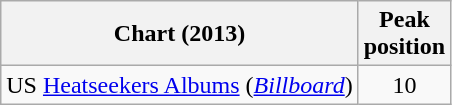<table class="wikitable plainrowheaders sortable" style="text-align:center;">
<tr>
<th scope="col">Chart (2013)</th>
<th scope="col">Peak<br>position</th>
</tr>
<tr>
<td>US <a href='#'>Heatseekers Albums</a> (<em><a href='#'>Billboard</a></em>)</td>
<td>10</td>
</tr>
</table>
